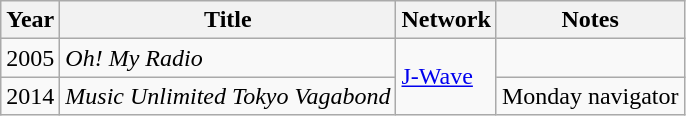<table class="wikitable">
<tr>
<th>Year</th>
<th>Title</th>
<th>Network</th>
<th>Notes</th>
</tr>
<tr>
<td>2005</td>
<td><em>Oh! My Radio</em></td>
<td rowspan="2"><a href='#'>J-Wave</a></td>
<td></td>
</tr>
<tr>
<td>2014</td>
<td><em>Music Unlimited Tokyo Vagabond</em></td>
<td>Monday navigator</td>
</tr>
</table>
